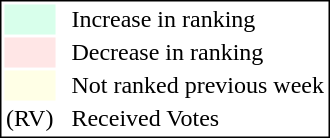<table style="border:1px solid black;">
<tr>
<td style="background:#D8FFEB; width:20px;"></td>
<td> </td>
<td>Increase in ranking</td>
</tr>
<tr>
<td style="background:#FFE6E6; width:20px;"></td>
<td> </td>
<td>Decrease in ranking</td>
</tr>
<tr>
<td style="background:#FFFFE6; width:20px;"></td>
<td> </td>
<td>Not ranked previous week</td>
</tr>
<tr>
<td>(RV)</td>
<td> </td>
<td>Received Votes</td>
</tr>
</table>
